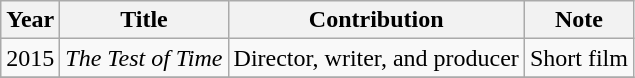<table class="wikitable sortable">
<tr>
<th>Year</th>
<th>Title</th>
<th>Contribution</th>
<th>Note</th>
</tr>
<tr>
<td>2015</td>
<td><em>The Test of Time</em></td>
<td>Director, writer, and producer</td>
<td>Short film</td>
</tr>
<tr>
</tr>
</table>
